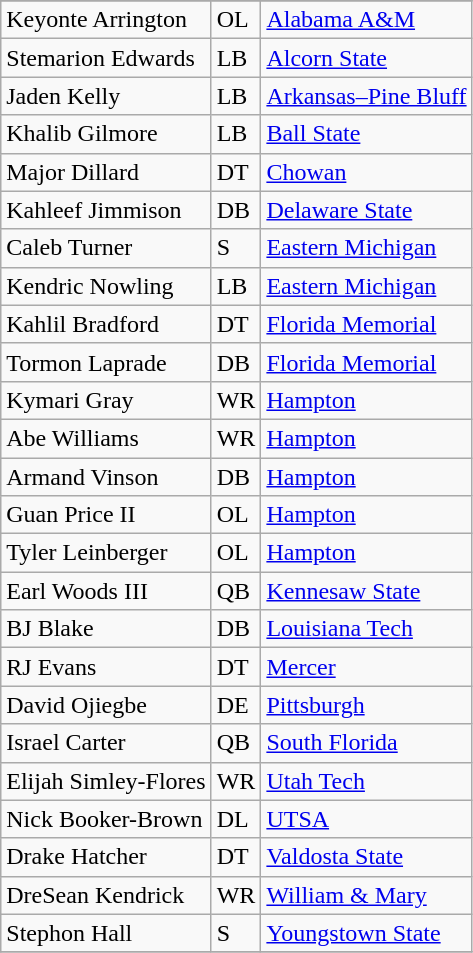<table class="wikitable sortable">
<tr>
</tr>
<tr>
<td>Keyonte Arrington</td>
<td>OL</td>
<td><a href='#'>Alabama A&M</a></td>
</tr>
<tr>
<td>Stemarion Edwards</td>
<td>LB</td>
<td><a href='#'>Alcorn State</a></td>
</tr>
<tr>
<td>Jaden Kelly</td>
<td>LB</td>
<td><a href='#'>Arkansas–Pine Bluff</a></td>
</tr>
<tr>
<td>Khalib Gilmore</td>
<td>LB</td>
<td><a href='#'>Ball State</a></td>
</tr>
<tr>
<td>Major Dillard</td>
<td>DT</td>
<td><a href='#'>Chowan</a></td>
</tr>
<tr>
<td>Kahleef Jimmison</td>
<td>DB</td>
<td><a href='#'>Delaware State</a></td>
</tr>
<tr>
<td>Caleb Turner</td>
<td>S</td>
<td><a href='#'>Eastern Michigan</a></td>
</tr>
<tr>
<td>Kendric Nowling</td>
<td>LB</td>
<td><a href='#'>Eastern Michigan</a></td>
</tr>
<tr>
<td>Kahlil Bradford</td>
<td>DT</td>
<td><a href='#'>Florida Memorial</a></td>
</tr>
<tr>
<td>Tormon Laprade</td>
<td>DB</td>
<td><a href='#'>Florida Memorial</a></td>
</tr>
<tr>
<td>Kymari Gray</td>
<td>WR</td>
<td><a href='#'>Hampton</a></td>
</tr>
<tr>
<td>Abe Williams</td>
<td>WR</td>
<td><a href='#'>Hampton</a></td>
</tr>
<tr>
<td>Armand Vinson</td>
<td>DB</td>
<td><a href='#'>Hampton</a></td>
</tr>
<tr>
<td>Guan Price II</td>
<td>OL</td>
<td><a href='#'>Hampton</a></td>
</tr>
<tr>
<td>Tyler Leinberger</td>
<td>OL</td>
<td><a href='#'>Hampton</a></td>
</tr>
<tr>
<td>Earl Woods III</td>
<td>QB</td>
<td><a href='#'>Kennesaw State</a></td>
</tr>
<tr>
<td>BJ Blake</td>
<td>DB</td>
<td><a href='#'>Louisiana Tech</a></td>
</tr>
<tr>
<td>RJ Evans</td>
<td>DT</td>
<td><a href='#'>Mercer</a></td>
</tr>
<tr>
<td>David Ojiegbe</td>
<td>DE</td>
<td><a href='#'>Pittsburgh</a></td>
</tr>
<tr>
<td>Israel Carter</td>
<td>QB</td>
<td><a href='#'>South Florida</a></td>
</tr>
<tr>
<td>Elijah Simley-Flores</td>
<td>WR</td>
<td><a href='#'>Utah Tech</a></td>
</tr>
<tr>
<td>Nick Booker-Brown</td>
<td>DL</td>
<td><a href='#'>UTSA</a></td>
</tr>
<tr>
<td>Drake Hatcher</td>
<td>DT</td>
<td><a href='#'>Valdosta State</a></td>
</tr>
<tr>
<td>DreSean Kendrick</td>
<td>WR</td>
<td><a href='#'>William & Mary</a></td>
</tr>
<tr>
<td>Stephon Hall</td>
<td>S</td>
<td><a href='#'>Youngstown State</a></td>
</tr>
<tr>
</tr>
</table>
